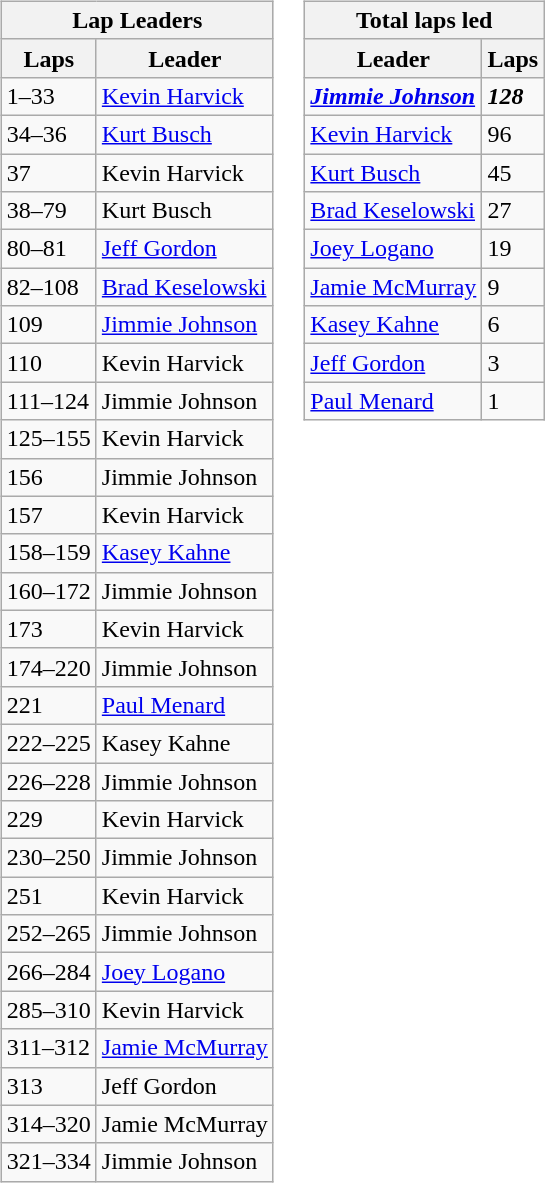<table>
<tr>
<td><br><table class="wikitable">
<tr>
<th colspan="4">Lap Leaders</th>
</tr>
<tr>
<th>Laps</th>
<th>Leader</th>
</tr>
<tr>
<td>1–33</td>
<td><a href='#'>Kevin Harvick</a></td>
</tr>
<tr>
<td>34–36</td>
<td><a href='#'>Kurt Busch</a></td>
</tr>
<tr>
<td>37</td>
<td>Kevin Harvick</td>
</tr>
<tr>
<td>38–79</td>
<td>Kurt Busch</td>
</tr>
<tr>
<td>80–81</td>
<td><a href='#'>Jeff Gordon</a></td>
</tr>
<tr>
<td>82–108</td>
<td><a href='#'>Brad Keselowski</a></td>
</tr>
<tr>
<td>109</td>
<td><a href='#'>Jimmie Johnson</a></td>
</tr>
<tr>
<td>110</td>
<td>Kevin Harvick</td>
</tr>
<tr>
<td>111–124</td>
<td>Jimmie Johnson</td>
</tr>
<tr>
<td>125–155</td>
<td>Kevin Harvick</td>
</tr>
<tr>
<td>156</td>
<td>Jimmie Johnson</td>
</tr>
<tr>
<td>157</td>
<td>Kevin Harvick</td>
</tr>
<tr>
<td>158–159</td>
<td><a href='#'>Kasey Kahne</a></td>
</tr>
<tr>
<td>160–172</td>
<td>Jimmie Johnson</td>
</tr>
<tr>
<td>173</td>
<td>Kevin Harvick</td>
</tr>
<tr>
<td>174–220</td>
<td>Jimmie Johnson</td>
</tr>
<tr>
<td>221</td>
<td><a href='#'>Paul Menard</a></td>
</tr>
<tr>
<td>222–225</td>
<td>Kasey Kahne</td>
</tr>
<tr>
<td>226–228</td>
<td>Jimmie Johnson</td>
</tr>
<tr>
<td>229</td>
<td>Kevin Harvick</td>
</tr>
<tr>
<td>230–250</td>
<td>Jimmie Johnson</td>
</tr>
<tr>
<td>251</td>
<td>Kevin Harvick</td>
</tr>
<tr>
<td>252–265</td>
<td>Jimmie Johnson</td>
</tr>
<tr>
<td>266–284</td>
<td><a href='#'>Joey Logano</a></td>
</tr>
<tr>
<td>285–310</td>
<td>Kevin Harvick</td>
</tr>
<tr>
<td>311–312</td>
<td><a href='#'>Jamie McMurray</a></td>
</tr>
<tr>
<td>313</td>
<td>Jeff Gordon</td>
</tr>
<tr>
<td>314–320</td>
<td>Jamie McMurray</td>
</tr>
<tr>
<td>321–334</td>
<td>Jimmie Johnson</td>
</tr>
</table>
</td>
<td valign="top"><br><table class="wikitable">
<tr>
<th colspan="2">Total laps led</th>
</tr>
<tr>
<th>Leader</th>
<th>Laps</th>
</tr>
<tr>
<td><strong><em><a href='#'>Jimmie Johnson</a></em></strong></td>
<td><strong><em>128</em></strong></td>
</tr>
<tr>
<td><a href='#'>Kevin Harvick</a></td>
<td>96</td>
</tr>
<tr>
<td><a href='#'>Kurt Busch</a></td>
<td>45</td>
</tr>
<tr>
<td><a href='#'>Brad Keselowski</a></td>
<td>27</td>
</tr>
<tr>
<td><a href='#'>Joey Logano</a></td>
<td>19</td>
</tr>
<tr>
<td><a href='#'>Jamie McMurray</a></td>
<td>9</td>
</tr>
<tr>
<td><a href='#'>Kasey Kahne</a></td>
<td>6</td>
</tr>
<tr>
<td><a href='#'>Jeff Gordon</a></td>
<td>3</td>
</tr>
<tr>
<td><a href='#'>Paul Menard</a></td>
<td>1</td>
</tr>
</table>
</td>
</tr>
</table>
